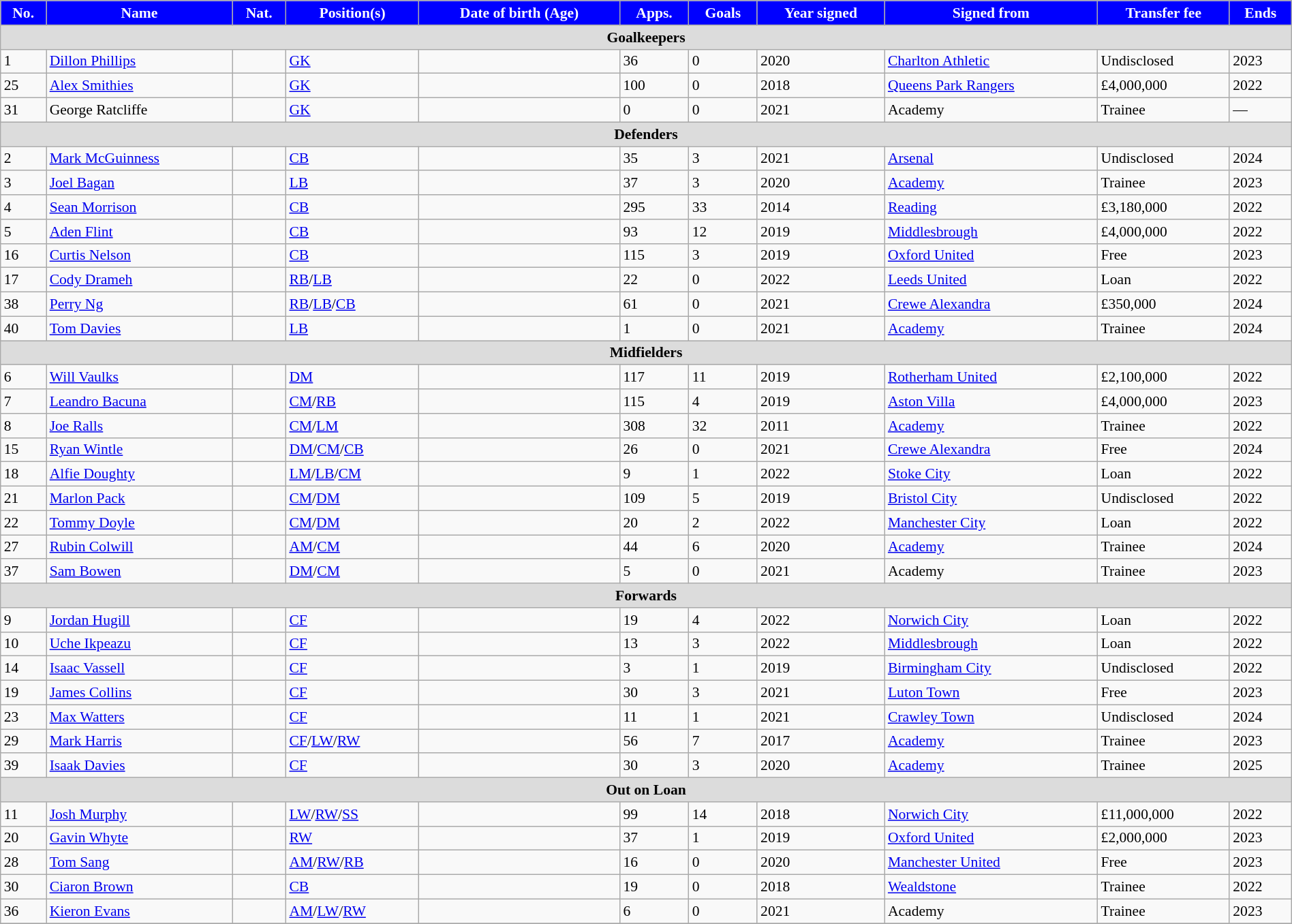<table class="wikitable" style="font-size:90%;width:100%">
<tr>
<th style="background:blue;color:white">No.</th>
<th style="background:blue;color:white">Name</th>
<th style="background:blue;color:white">Nat.</th>
<th style="background:blue;color:white">Position(s)</th>
<th style="background:blue;color:white">Date of birth (Age)</th>
<th style="background:blue;color:white">Apps.</th>
<th style="background:blue;color:white">Goals</th>
<th style="background:blue;color:white">Year signed</th>
<th style="background:blue;color:white">Signed from</th>
<th style="background:blue;color:white">Transfer fee</th>
<th style="background:blue;color:white">Ends</th>
</tr>
<tr>
<th colspan=11 style="background:#dcdcdc">Goalkeepers</th>
</tr>
<tr>
<td>1</td>
<td><a href='#'>Dillon Phillips</a></td>
<td></td>
<td><a href='#'>GK</a></td>
<td></td>
<td>36</td>
<td>0</td>
<td>2020</td>
<td> <a href='#'>Charlton Athletic</a></td>
<td>Undisclosed</td>
<td>2023</td>
</tr>
<tr>
<td>25</td>
<td><a href='#'>Alex Smithies</a></td>
<td></td>
<td><a href='#'>GK</a></td>
<td></td>
<td>100</td>
<td>0</td>
<td>2018</td>
<td> <a href='#'>Queens Park Rangers</a></td>
<td>£4,000,000</td>
<td>2022</td>
</tr>
<tr>
<td>31</td>
<td>George Ratcliffe</td>
<td></td>
<td><a href='#'>GK</a></td>
<td></td>
<td>0</td>
<td>0</td>
<td>2021</td>
<td>Academy</td>
<td>Trainee</td>
<td>—</td>
</tr>
<tr>
<th colspan=11 style="background:#dcdcdc">Defenders</th>
</tr>
<tr>
<td>2</td>
<td><a href='#'>Mark McGuinness</a></td>
<td></td>
<td><a href='#'>CB</a></td>
<td></td>
<td>35</td>
<td>3</td>
<td>2021</td>
<td> <a href='#'>Arsenal</a></td>
<td>Undisclosed</td>
<td>2024</td>
</tr>
<tr>
<td>3</td>
<td><a href='#'>Joel Bagan</a></td>
<td></td>
<td><a href='#'>LB</a></td>
<td></td>
<td>37</td>
<td>3</td>
<td>2020</td>
<td><a href='#'>Academy</a></td>
<td>Trainee</td>
<td>2023</td>
</tr>
<tr>
<td>4</td>
<td><a href='#'>Sean Morrison</a></td>
<td></td>
<td><a href='#'>CB</a></td>
<td></td>
<td>295</td>
<td>33</td>
<td>2014</td>
<td> <a href='#'>Reading</a></td>
<td>£3,180,000</td>
<td>2022</td>
</tr>
<tr>
<td>5</td>
<td><a href='#'>Aden Flint</a></td>
<td></td>
<td><a href='#'>CB</a></td>
<td></td>
<td>93</td>
<td>12</td>
<td>2019</td>
<td> <a href='#'>Middlesbrough</a></td>
<td>£4,000,000</td>
<td>2022</td>
</tr>
<tr>
<td>16</td>
<td><a href='#'>Curtis Nelson</a></td>
<td></td>
<td><a href='#'>CB</a></td>
<td></td>
<td>115</td>
<td>3</td>
<td>2019</td>
<td> <a href='#'>Oxford United</a></td>
<td>Free</td>
<td>2023</td>
</tr>
<tr>
<td>17</td>
<td><a href='#'>Cody Drameh</a></td>
<td></td>
<td><a href='#'>RB</a>/<a href='#'>LB</a></td>
<td></td>
<td>22</td>
<td>0</td>
<td>2022</td>
<td> <a href='#'>Leeds United</a></td>
<td>Loan</td>
<td>2022</td>
</tr>
<tr>
<td>38</td>
<td><a href='#'>Perry Ng</a></td>
<td></td>
<td><a href='#'>RB</a>/<a href='#'>LB</a>/<a href='#'>CB</a></td>
<td></td>
<td>61</td>
<td>0</td>
<td>2021</td>
<td> <a href='#'>Crewe Alexandra</a></td>
<td>£350,000</td>
<td>2024</td>
</tr>
<tr>
<td>40</td>
<td><a href='#'>Tom Davies</a></td>
<td></td>
<td><a href='#'>LB</a></td>
<td></td>
<td>1</td>
<td>0</td>
<td>2021</td>
<td><a href='#'>Academy</a></td>
<td>Trainee</td>
<td>2024</td>
</tr>
<tr>
<th colspan=11 style="background:#dcdcdc">Midfielders</th>
</tr>
<tr>
<td>6</td>
<td><a href='#'>Will Vaulks</a></td>
<td></td>
<td><a href='#'>DM</a></td>
<td></td>
<td>117</td>
<td>11</td>
<td>2019</td>
<td> <a href='#'>Rotherham United</a></td>
<td>£2,100,000</td>
<td>2022</td>
</tr>
<tr>
<td>7</td>
<td><a href='#'>Leandro Bacuna</a></td>
<td></td>
<td><a href='#'>CM</a>/<a href='#'>RB</a></td>
<td></td>
<td>115</td>
<td>4</td>
<td>2019</td>
<td> <a href='#'>Aston Villa</a></td>
<td>£4,000,000</td>
<td>2023</td>
</tr>
<tr>
<td>8</td>
<td><a href='#'>Joe Ralls</a></td>
<td></td>
<td><a href='#'>CM</a>/<a href='#'>LM</a></td>
<td></td>
<td>308</td>
<td>32</td>
<td>2011</td>
<td><a href='#'>Academy</a></td>
<td>Trainee</td>
<td>2022</td>
</tr>
<tr>
<td>15</td>
<td><a href='#'>Ryan Wintle</a></td>
<td></td>
<td><a href='#'>DM</a>/<a href='#'>CM</a>/<a href='#'>CB</a></td>
<td></td>
<td>26</td>
<td>0</td>
<td>2021</td>
<td> <a href='#'>Crewe Alexandra</a></td>
<td>Free</td>
<td>2024</td>
</tr>
<tr>
<td>18</td>
<td><a href='#'>Alfie Doughty</a></td>
<td></td>
<td><a href='#'>LM</a>/<a href='#'>LB</a>/<a href='#'>CM</a></td>
<td></td>
<td>9</td>
<td>1</td>
<td>2022</td>
<td> <a href='#'>Stoke City</a></td>
<td>Loan</td>
<td>2022</td>
</tr>
<tr>
<td>21</td>
<td><a href='#'>Marlon Pack</a></td>
<td></td>
<td><a href='#'>CM</a>/<a href='#'>DM</a></td>
<td></td>
<td>109</td>
<td>5</td>
<td>2019</td>
<td> <a href='#'>Bristol City</a></td>
<td>Undisclosed</td>
<td>2022</td>
</tr>
<tr>
<td>22</td>
<td><a href='#'>Tommy Doyle</a></td>
<td></td>
<td><a href='#'>CM</a>/<a href='#'>DM</a></td>
<td></td>
<td>20</td>
<td>2</td>
<td>2022</td>
<td> <a href='#'>Manchester City</a></td>
<td>Loan</td>
<td>2022</td>
</tr>
<tr>
<td>27</td>
<td><a href='#'>Rubin Colwill</a></td>
<td></td>
<td><a href='#'>AM</a>/<a href='#'>CM</a></td>
<td></td>
<td>44</td>
<td>6</td>
<td>2020</td>
<td><a href='#'>Academy</a></td>
<td>Trainee</td>
<td>2024</td>
</tr>
<tr>
<td>37</td>
<td><a href='#'>Sam Bowen</a></td>
<td></td>
<td><a href='#'>DM</a>/<a href='#'>CM</a></td>
<td></td>
<td>5</td>
<td>0</td>
<td>2021</td>
<td>Academy</td>
<td>Trainee</td>
<td>2023</td>
</tr>
<tr>
<th colspan=11 style="background:#dcdcdc">Forwards</th>
</tr>
<tr>
<td>9</td>
<td><a href='#'>Jordan Hugill</a></td>
<td></td>
<td><a href='#'>CF</a></td>
<td></td>
<td>19</td>
<td>4</td>
<td>2022</td>
<td> <a href='#'>Norwich City</a></td>
<td>Loan</td>
<td>2022</td>
</tr>
<tr>
<td>10</td>
<td><a href='#'>Uche Ikpeazu</a></td>
<td></td>
<td><a href='#'>CF</a></td>
<td></td>
<td>13</td>
<td>3</td>
<td>2022</td>
<td> <a href='#'>Middlesbrough</a></td>
<td>Loan</td>
<td>2022</td>
</tr>
<tr>
<td>14</td>
<td><a href='#'>Isaac Vassell</a></td>
<td></td>
<td><a href='#'>CF</a></td>
<td></td>
<td>3</td>
<td>1</td>
<td>2019</td>
<td> <a href='#'>Birmingham City</a></td>
<td>Undisclosed</td>
<td>2022</td>
</tr>
<tr>
<td>19</td>
<td><a href='#'>James Collins</a></td>
<td></td>
<td><a href='#'>CF</a></td>
<td></td>
<td>30</td>
<td>3</td>
<td>2021</td>
<td> <a href='#'>Luton Town</a></td>
<td>Free</td>
<td>2023</td>
</tr>
<tr>
<td>23</td>
<td><a href='#'>Max Watters</a></td>
<td></td>
<td><a href='#'>CF</a></td>
<td></td>
<td>11</td>
<td>1</td>
<td>2021</td>
<td> <a href='#'>Crawley Town</a></td>
<td>Undisclosed</td>
<td>2024</td>
</tr>
<tr>
<td>29</td>
<td><a href='#'>Mark Harris</a></td>
<td></td>
<td><a href='#'>CF</a>/<a href='#'>LW</a>/<a href='#'>RW</a></td>
<td></td>
<td>56</td>
<td>7</td>
<td>2017</td>
<td><a href='#'>Academy</a></td>
<td>Trainee</td>
<td>2023</td>
</tr>
<tr>
<td>39</td>
<td><a href='#'>Isaak Davies</a></td>
<td></td>
<td><a href='#'>CF</a></td>
<td></td>
<td>30</td>
<td>3</td>
<td>2020</td>
<td><a href='#'>Academy</a></td>
<td>Trainee</td>
<td>2025</td>
</tr>
<tr>
<th colspan=11 style="background:#dcdcdc">Out on Loan</th>
</tr>
<tr>
<td>11</td>
<td><a href='#'>Josh Murphy</a></td>
<td></td>
<td><a href='#'>LW</a>/<a href='#'>RW</a>/<a href='#'>SS</a></td>
<td></td>
<td>99</td>
<td>14</td>
<td>2018</td>
<td> <a href='#'>Norwich City</a></td>
<td>£11,000,000</td>
<td>2022</td>
</tr>
<tr>
<td>20</td>
<td><a href='#'>Gavin Whyte</a></td>
<td></td>
<td><a href='#'>RW</a></td>
<td></td>
<td>37</td>
<td>1</td>
<td>2019</td>
<td> <a href='#'>Oxford United</a></td>
<td>£2,000,000</td>
<td>2023</td>
</tr>
<tr>
<td>28</td>
<td><a href='#'>Tom Sang</a></td>
<td></td>
<td><a href='#'>AM</a>/<a href='#'>RW</a>/<a href='#'>RB</a></td>
<td></td>
<td>16</td>
<td>0</td>
<td>2020</td>
<td> <a href='#'>Manchester United</a></td>
<td>Free</td>
<td>2023</td>
</tr>
<tr>
<td>30</td>
<td><a href='#'>Ciaron Brown</a></td>
<td></td>
<td><a href='#'>CB</a></td>
<td></td>
<td>19</td>
<td>0</td>
<td>2018</td>
<td> <a href='#'>Wealdstone</a></td>
<td>Trainee</td>
<td>2022</td>
</tr>
<tr>
<td>36</td>
<td><a href='#'>Kieron Evans</a></td>
<td></td>
<td><a href='#'>AM</a>/<a href='#'>LW</a>/<a href='#'>RW</a></td>
<td></td>
<td>6</td>
<td>0</td>
<td>2021</td>
<td>Academy</td>
<td>Trainee</td>
<td>2023</td>
</tr>
<tr>
</tr>
</table>
